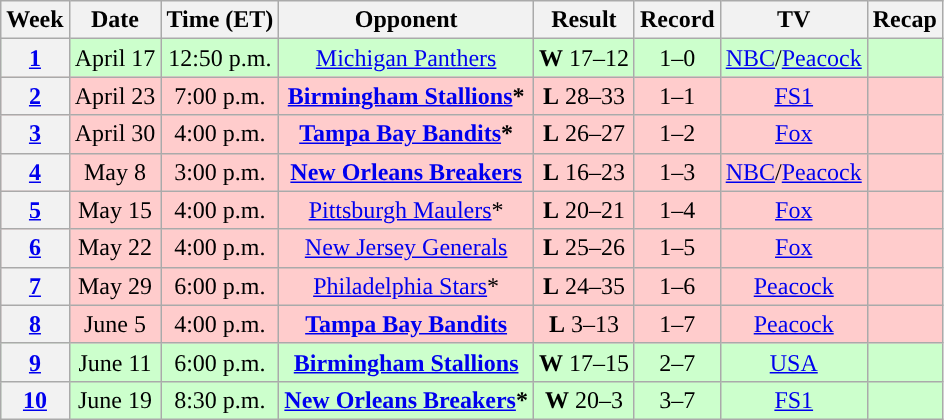<table class="wikitable" style="text-align:center">
<tr>
<th>Week</th>
<th>Date</th>
<th>Time (ET)</th>
<th>Opponent</th>
<th>Result</th>
<th>Record</th>
<th>TV</th>
<th>Recap</th>
</tr>
<tr style="background:#ccffcc">
<th><a href='#'>1</a></th>
<td>April 17</td>
<td>12:50 p.m.</td>
<td><a href='#'>Michigan Panthers</a></td>
<td><strong>W</strong> 17–12</td>
<td>1–0</td>
<td><a href='#'>NBC</a>/<a href='#'>Peacock</a></td>
<td></td>
</tr>
<tr style="background:#ffcccc">
<th><a href='#'>2</a></th>
<td>April 23</td>
<td>7:00 p.m.</td>
<td><strong><a href='#'>Birmingham Stallions</a>*</strong></td>
<td><strong>L</strong> 28–33</td>
<td>1–1</td>
<td><a href='#'>FS1</a></td>
<td></td>
</tr>
<tr style="background:#ffcccc">
<th><a href='#'>3</a></th>
<td>April 30</td>
<td>4:00 p.m.</td>
<td><strong><a href='#'>Tampa Bay Bandits</a>*</strong></td>
<td><strong>L</strong> 26–27</td>
<td>1–2</td>
<td><a href='#'>Fox</a></td>
<td></td>
</tr>
<tr style="background:#ffcccc">
<th><a href='#'>4</a></th>
<td>May 8</td>
<td>3:00 p.m.</td>
<td><strong><a href='#'>New Orleans Breakers</a></strong></td>
<td><strong>L</strong> 16–23</td>
<td>1–3</td>
<td><a href='#'>NBC</a>/<a href='#'>Peacock</a></td>
<td></td>
</tr>
<tr style="background:#ffcccc">
<th><a href='#'>5</a></th>
<td>May 15</td>
<td>4:00 p.m.</td>
<td><a href='#'>Pittsburgh Maulers</a>*</td>
<td><strong>L</strong> 20–21</td>
<td>1–4</td>
<td><a href='#'>Fox</a></td>
<td></td>
</tr>
<tr style="background:#ffcccc">
<th><a href='#'>6</a></th>
<td>May 22</td>
<td>4:00 p.m.</td>
<td><a href='#'>New Jersey Generals</a></td>
<td><strong>L</strong> 25–26</td>
<td>1–5</td>
<td><a href='#'>Fox</a></td>
<td></td>
</tr>
<tr style="background:#ffcccc">
<th><a href='#'>7</a></th>
<td>May 29</td>
<td>6:00 p.m.</td>
<td><a href='#'>Philadelphia Stars</a>*</td>
<td><strong>L</strong> 24–35</td>
<td>1–6</td>
<td><a href='#'>Peacock</a></td>
<td></td>
</tr>
<tr style="background:#ffcccc">
<th><a href='#'>8</a></th>
<td>June 5</td>
<td>4:00 p.m.</td>
<td><strong><a href='#'>Tampa Bay Bandits</a></strong></td>
<td><strong>L</strong> 3–13</td>
<td>1–7</td>
<td><a href='#'>Peacock</a></td>
<td></td>
</tr>
<tr style="background:#ccffcc">
<th><a href='#'>9</a></th>
<td>June 11</td>
<td>6:00 p.m.</td>
<td><strong><a href='#'>Birmingham Stallions</a></strong></td>
<td><strong>W</strong> 17–15</td>
<td>2–7</td>
<td><a href='#'>USA</a></td>
<td></td>
</tr>
<tr style="background:#ccffcc">
<th><a href='#'>10</a></th>
<td>June 19</td>
<td>8:30 p.m.</td>
<td><strong><a href='#'>New Orleans Breakers</a>*</strong></td>
<td><strong>W</strong> 20–3</td>
<td>3–7</td>
<td><a href='#'>FS1</a></td>
<td></td>
</tr>
</table>
